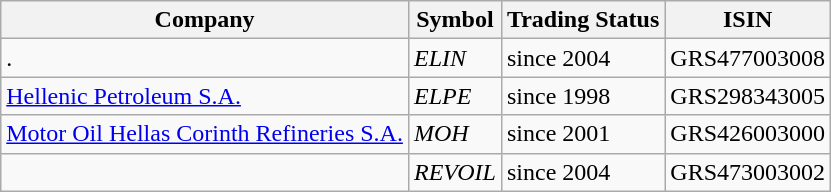<table class="wikitable">
<tr>
<th>Company</th>
<th>Symbol</th>
<th>Trading Status</th>
<th>ISIN</th>
</tr>
<tr>
<td>.</td>
<td><em>ELIN</em></td>
<td>since 2004</td>
<td>GRS477003008</td>
</tr>
<tr>
<td><a href='#'>Hellenic Petroleum S.A.</a></td>
<td><em>ELPE</em></td>
<td>since 1998</td>
<td>GRS298343005</td>
</tr>
<tr>
<td><a href='#'>Motor Oil Hellas Corinth Refineries S.A.</a></td>
<td><em>MOH</em></td>
<td>since 2001</td>
<td>GRS426003000</td>
</tr>
<tr>
<td></td>
<td><em>REVOIL</em></td>
<td>since 2004</td>
<td>GRS473003002</td>
</tr>
</table>
